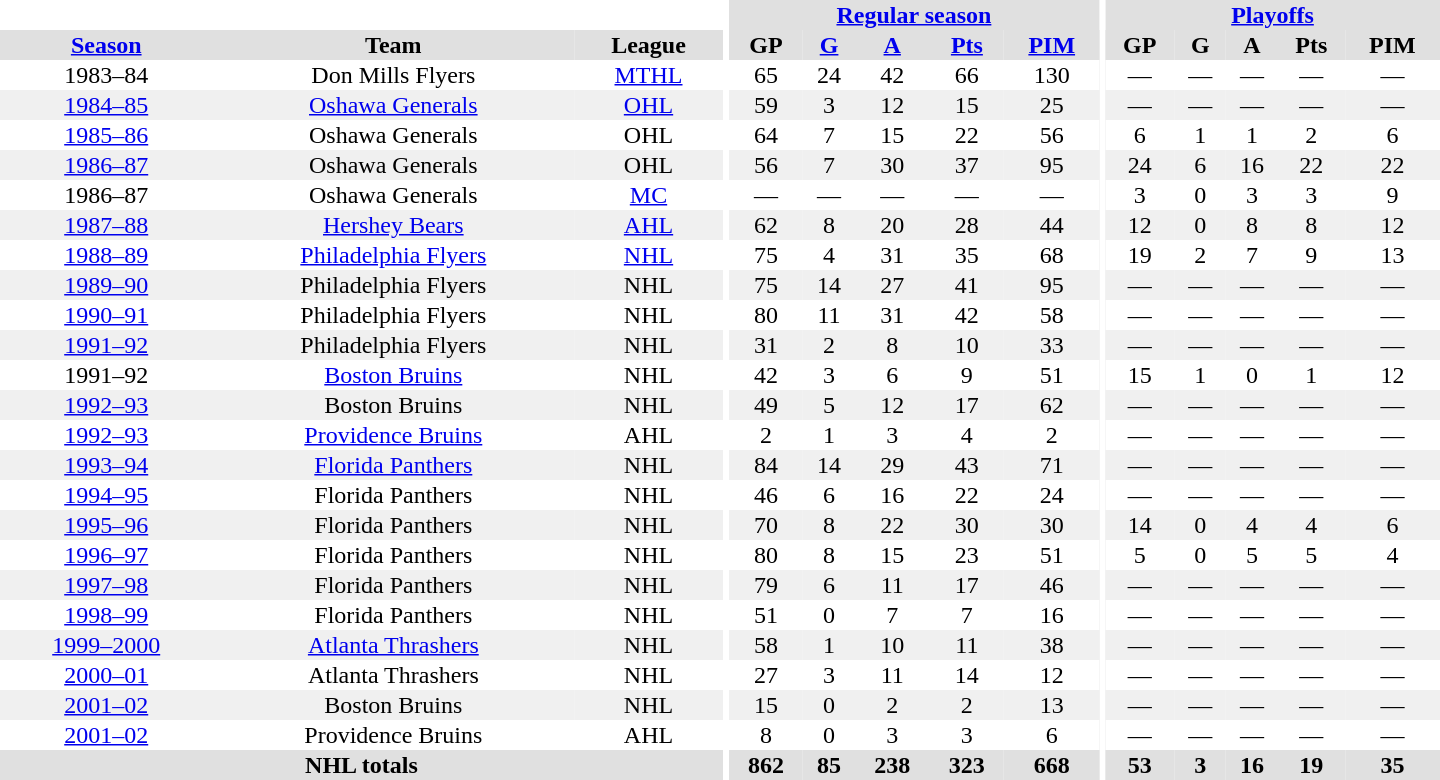<table border="0" cellpadding="1" cellspacing="0" style="text-align:center; width:60em">
<tr bgcolor="#e0e0e0">
<th colspan="3" bgcolor="#ffffff"></th>
<th rowspan="99" bgcolor="#ffffff"></th>
<th colspan="5"><a href='#'>Regular season</a></th>
<th rowspan="99" bgcolor="#ffffff"></th>
<th colspan="5"><a href='#'>Playoffs</a></th>
</tr>
<tr bgcolor="#e0e0e0">
<th><a href='#'>Season</a></th>
<th>Team</th>
<th>League</th>
<th>GP</th>
<th><a href='#'>G</a></th>
<th><a href='#'>A</a></th>
<th><a href='#'>Pts</a></th>
<th><a href='#'>PIM</a></th>
<th>GP</th>
<th>G</th>
<th>A</th>
<th>Pts</th>
<th>PIM</th>
</tr>
<tr>
<td>1983–84</td>
<td>Don Mills Flyers</td>
<td><a href='#'>MTHL</a></td>
<td>65</td>
<td>24</td>
<td>42</td>
<td>66</td>
<td>130</td>
<td>—</td>
<td>—</td>
<td>—</td>
<td>—</td>
<td>—</td>
</tr>
<tr bgcolor="#f0f0f0">
<td><a href='#'>1984–85</a></td>
<td><a href='#'>Oshawa Generals</a></td>
<td><a href='#'>OHL</a></td>
<td>59</td>
<td>3</td>
<td>12</td>
<td>15</td>
<td>25</td>
<td>—</td>
<td>—</td>
<td>—</td>
<td>—</td>
<td>—</td>
</tr>
<tr>
<td><a href='#'>1985–86</a></td>
<td>Oshawa Generals</td>
<td>OHL</td>
<td>64</td>
<td>7</td>
<td>15</td>
<td>22</td>
<td>56</td>
<td>6</td>
<td>1</td>
<td>1</td>
<td>2</td>
<td>6</td>
</tr>
<tr bgcolor="#f0f0f0">
<td><a href='#'>1986–87</a></td>
<td>Oshawa Generals</td>
<td>OHL</td>
<td>56</td>
<td>7</td>
<td>30</td>
<td>37</td>
<td>95</td>
<td>24</td>
<td>6</td>
<td>16</td>
<td>22</td>
<td>22</td>
</tr>
<tr>
<td>1986–87</td>
<td>Oshawa Generals</td>
<td><a href='#'>MC</a></td>
<td>—</td>
<td>—</td>
<td>—</td>
<td>—</td>
<td>—</td>
<td>3</td>
<td>0</td>
<td>3</td>
<td>3</td>
<td>9</td>
</tr>
<tr bgcolor="#f0f0f0">
<td><a href='#'>1987–88</a></td>
<td><a href='#'>Hershey Bears</a></td>
<td><a href='#'>AHL</a></td>
<td>62</td>
<td>8</td>
<td>20</td>
<td>28</td>
<td>44</td>
<td>12</td>
<td>0</td>
<td>8</td>
<td>8</td>
<td>12</td>
</tr>
<tr>
<td><a href='#'>1988–89</a></td>
<td><a href='#'>Philadelphia Flyers</a></td>
<td><a href='#'>NHL</a></td>
<td>75</td>
<td>4</td>
<td>31</td>
<td>35</td>
<td>68</td>
<td>19</td>
<td>2</td>
<td>7</td>
<td>9</td>
<td>13</td>
</tr>
<tr bgcolor="#f0f0f0">
<td><a href='#'>1989–90</a></td>
<td>Philadelphia Flyers</td>
<td>NHL</td>
<td>75</td>
<td>14</td>
<td>27</td>
<td>41</td>
<td>95</td>
<td>—</td>
<td>—</td>
<td>—</td>
<td>—</td>
<td>—</td>
</tr>
<tr>
<td><a href='#'>1990–91</a></td>
<td>Philadelphia Flyers</td>
<td>NHL</td>
<td>80</td>
<td>11</td>
<td>31</td>
<td>42</td>
<td>58</td>
<td>—</td>
<td>—</td>
<td>—</td>
<td>—</td>
<td>—</td>
</tr>
<tr bgcolor="#f0f0f0">
<td><a href='#'>1991–92</a></td>
<td>Philadelphia Flyers</td>
<td>NHL</td>
<td>31</td>
<td>2</td>
<td>8</td>
<td>10</td>
<td>33</td>
<td>—</td>
<td>—</td>
<td>—</td>
<td>—</td>
<td>—</td>
</tr>
<tr>
<td>1991–92</td>
<td><a href='#'>Boston Bruins</a></td>
<td>NHL</td>
<td>42</td>
<td>3</td>
<td>6</td>
<td>9</td>
<td>51</td>
<td>15</td>
<td>1</td>
<td>0</td>
<td>1</td>
<td>12</td>
</tr>
<tr bgcolor="#f0f0f0">
<td><a href='#'>1992–93</a></td>
<td>Boston Bruins</td>
<td>NHL</td>
<td>49</td>
<td>5</td>
<td>12</td>
<td>17</td>
<td>62</td>
<td>—</td>
<td>—</td>
<td>—</td>
<td>—</td>
<td>—</td>
</tr>
<tr>
<td><a href='#'>1992–93</a></td>
<td><a href='#'>Providence Bruins</a></td>
<td>AHL</td>
<td>2</td>
<td>1</td>
<td>3</td>
<td>4</td>
<td>2</td>
<td>—</td>
<td>—</td>
<td>—</td>
<td>—</td>
<td>—</td>
</tr>
<tr bgcolor="#f0f0f0">
<td><a href='#'>1993–94</a></td>
<td><a href='#'>Florida Panthers</a></td>
<td>NHL</td>
<td>84</td>
<td>14</td>
<td>29</td>
<td>43</td>
<td>71</td>
<td>—</td>
<td>—</td>
<td>—</td>
<td>—</td>
<td>—</td>
</tr>
<tr>
<td><a href='#'>1994–95</a></td>
<td>Florida Panthers</td>
<td>NHL</td>
<td>46</td>
<td>6</td>
<td>16</td>
<td>22</td>
<td>24</td>
<td>—</td>
<td>—</td>
<td>—</td>
<td>—</td>
<td>—</td>
</tr>
<tr bgcolor="#f0f0f0">
<td><a href='#'>1995–96</a></td>
<td>Florida Panthers</td>
<td>NHL</td>
<td>70</td>
<td>8</td>
<td>22</td>
<td>30</td>
<td>30</td>
<td>14</td>
<td>0</td>
<td>4</td>
<td>4</td>
<td>6</td>
</tr>
<tr>
<td><a href='#'>1996–97</a></td>
<td>Florida Panthers</td>
<td>NHL</td>
<td>80</td>
<td>8</td>
<td>15</td>
<td>23</td>
<td>51</td>
<td>5</td>
<td>0</td>
<td>5</td>
<td>5</td>
<td>4</td>
</tr>
<tr bgcolor="#f0f0f0">
<td><a href='#'>1997–98</a></td>
<td>Florida Panthers</td>
<td>NHL</td>
<td>79</td>
<td>6</td>
<td>11</td>
<td>17</td>
<td>46</td>
<td>—</td>
<td>—</td>
<td>—</td>
<td>—</td>
<td>—</td>
</tr>
<tr>
<td><a href='#'>1998–99</a></td>
<td>Florida Panthers</td>
<td>NHL</td>
<td>51</td>
<td>0</td>
<td>7</td>
<td>7</td>
<td>16</td>
<td>—</td>
<td>—</td>
<td>—</td>
<td>—</td>
<td>—</td>
</tr>
<tr bgcolor="#f0f0f0">
<td><a href='#'>1999–2000</a></td>
<td><a href='#'>Atlanta Thrashers</a></td>
<td>NHL</td>
<td>58</td>
<td>1</td>
<td>10</td>
<td>11</td>
<td>38</td>
<td>—</td>
<td>—</td>
<td>—</td>
<td>—</td>
<td>—</td>
</tr>
<tr>
<td><a href='#'>2000–01</a></td>
<td>Atlanta Thrashers</td>
<td>NHL</td>
<td>27</td>
<td>3</td>
<td>11</td>
<td>14</td>
<td>12</td>
<td>—</td>
<td>—</td>
<td>—</td>
<td>—</td>
<td>—</td>
</tr>
<tr bgcolor="#f0f0f0">
<td><a href='#'>2001–02</a></td>
<td>Boston Bruins</td>
<td>NHL</td>
<td>15</td>
<td>0</td>
<td>2</td>
<td>2</td>
<td>13</td>
<td>—</td>
<td>—</td>
<td>—</td>
<td>—</td>
<td>—</td>
</tr>
<tr>
<td><a href='#'>2001–02</a></td>
<td>Providence Bruins</td>
<td>AHL</td>
<td>8</td>
<td>0</td>
<td>3</td>
<td>3</td>
<td>6</td>
<td>—</td>
<td>—</td>
<td>—</td>
<td>—</td>
<td>—</td>
</tr>
<tr bgcolor="#e0e0e0">
<th colspan="3">NHL totals</th>
<th>862</th>
<th>85</th>
<th>238</th>
<th>323</th>
<th>668</th>
<th>53</th>
<th>3</th>
<th>16</th>
<th>19</th>
<th>35</th>
</tr>
</table>
